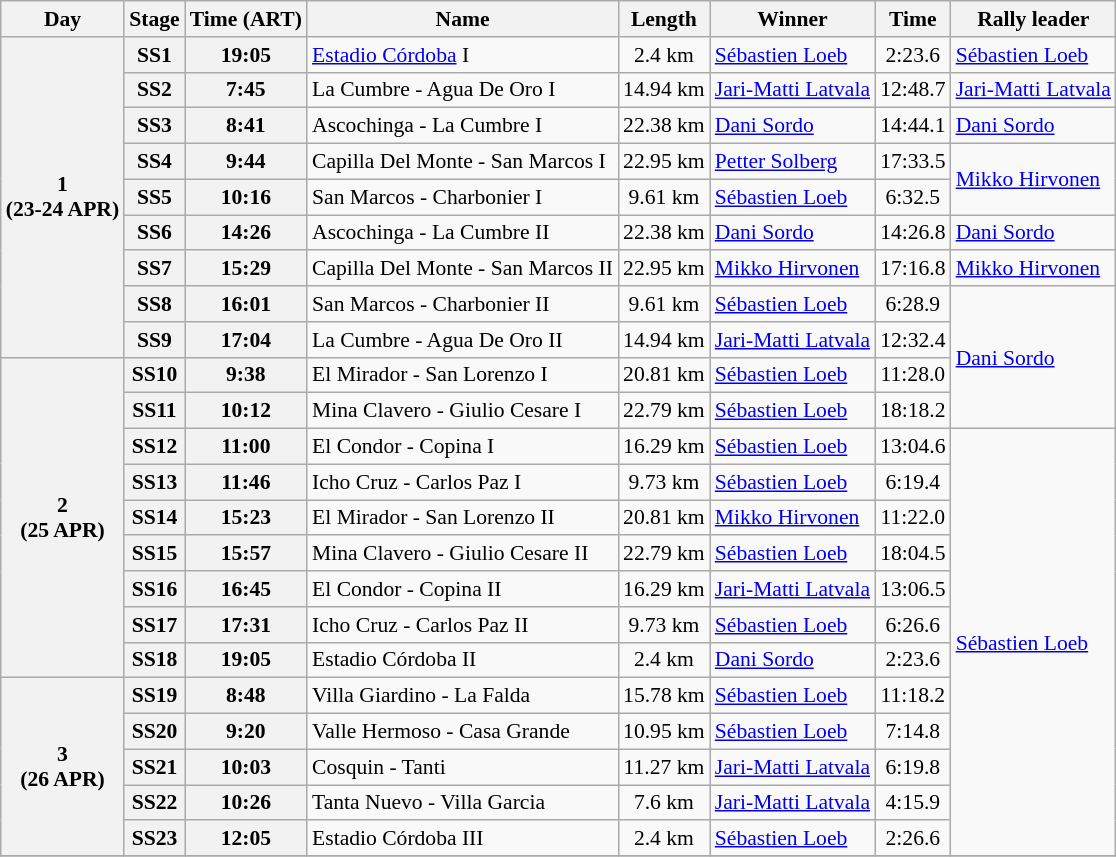<table class="wikitable" style="text-align: center; font-size: 90%; max-width: 950px;">
<tr>
<th>Day</th>
<th>Stage</th>
<th>Time (ART)</th>
<th>Name</th>
<th>Length</th>
<th>Winner</th>
<th>Time</th>
<th>Rally leader</th>
</tr>
<tr>
<th rowspan="9">1<br>(23-24 APR)</th>
<th>SS1</th>
<th>19:05</th>
<td align=left><a href='#'>Estadio Córdoba</a> I</td>
<td>2.4 km</td>
<td align=left> <a href='#'>Sébastien Loeb</a></td>
<td>2:23.6</td>
<td align=left> <a href='#'>Sébastien Loeb</a></td>
</tr>
<tr>
<th>SS2</th>
<th>7:45</th>
<td align=left>La Cumbre - Agua De Oro I</td>
<td>14.94 km</td>
<td align=left> <a href='#'>Jari-Matti Latvala</a></td>
<td>12:48.7</td>
<td align=left> <a href='#'>Jari-Matti Latvala</a></td>
</tr>
<tr>
<th>SS3</th>
<th>8:41</th>
<td align=left>Ascochinga - La Cumbre I</td>
<td>22.38 km</td>
<td align=left> <a href='#'>Dani Sordo</a></td>
<td>14:44.1</td>
<td align=left> <a href='#'>Dani Sordo</a></td>
</tr>
<tr>
<th>SS4</th>
<th>9:44</th>
<td align=left>Capilla Del Monte - San Marcos I</td>
<td>22.95 km</td>
<td align=left> <a href='#'>Petter Solberg</a></td>
<td>17:33.5</td>
<td rowspan="2" align=left> <a href='#'>Mikko Hirvonen</a></td>
</tr>
<tr>
<th>SS5</th>
<th>10:16</th>
<td align=left>San Marcos - Charbonier I</td>
<td>9.61 km</td>
<td align=left> <a href='#'>Sébastien Loeb</a></td>
<td>6:32.5</td>
</tr>
<tr>
<th>SS6</th>
<th>14:26</th>
<td align=left>Ascochinga - La Cumbre II</td>
<td>22.38 km</td>
<td align=left> <a href='#'>Dani Sordo</a></td>
<td>14:26.8</td>
<td align=left> <a href='#'>Dani Sordo</a></td>
</tr>
<tr>
<th>SS7</th>
<th>15:29</th>
<td align=left>Capilla Del Monte - San Marcos II</td>
<td>22.95 km</td>
<td align=left> <a href='#'>Mikko Hirvonen</a></td>
<td>17:16.8</td>
<td align=left> <a href='#'>Mikko Hirvonen</a></td>
</tr>
<tr>
<th>SS8</th>
<th>16:01</th>
<td align=left>San Marcos - Charbonier II</td>
<td>9.61 km</td>
<td align=left> <a href='#'>Sébastien Loeb</a></td>
<td>6:28.9</td>
<td rowspan="4" align=left> <a href='#'>Dani Sordo</a></td>
</tr>
<tr>
<th>SS9</th>
<th>17:04</th>
<td align=left>La Cumbre - Agua De Oro II</td>
<td>14.94 km</td>
<td align=left> <a href='#'>Jari-Matti Latvala</a></td>
<td>12:32.4</td>
</tr>
<tr>
<th rowspan="9">2<br>(25 APR)</th>
<th>SS10</th>
<th>9:38</th>
<td align=left>El Mirador - San Lorenzo I</td>
<td>20.81 km</td>
<td align=left> <a href='#'>Sébastien Loeb</a></td>
<td>11:28.0</td>
</tr>
<tr>
<th>SS11</th>
<th>10:12</th>
<td align=left>Mina Clavero - Giulio Cesare I</td>
<td>22.79 km</td>
<td align=left> <a href='#'>Sébastien Loeb</a></td>
<td>18:18.2</td>
</tr>
<tr>
<th>SS12</th>
<th>11:00</th>
<td align=left>El Condor - Copina I</td>
<td>16.29 km</td>
<td align=left> <a href='#'>Sébastien Loeb</a></td>
<td>13:04.6</td>
<td rowspan="12" align=left> <a href='#'>Sébastien Loeb</a></td>
</tr>
<tr>
<th>SS13</th>
<th>11:46</th>
<td align=left>Icho Cruz - Carlos Paz I</td>
<td>9.73 km</td>
<td align=left> <a href='#'>Sébastien Loeb</a></td>
<td>6:19.4</td>
</tr>
<tr>
<th>SS14</th>
<th>15:23</th>
<td align=left>El Mirador - San Lorenzo II</td>
<td>20.81 km</td>
<td align=left> <a href='#'>Mikko Hirvonen</a></td>
<td>11:22.0</td>
</tr>
<tr>
<th>SS15</th>
<th>15:57</th>
<td align=left>Mina Clavero - Giulio Cesare II</td>
<td>22.79 km</td>
<td align=left> <a href='#'>Sébastien Loeb</a></td>
<td>18:04.5</td>
</tr>
<tr>
<th>SS16</th>
<th>16:45</th>
<td align=left>El Condor - Copina II</td>
<td>16.29 km</td>
<td align=left> <a href='#'>Jari-Matti Latvala</a></td>
<td>13:06.5</td>
</tr>
<tr>
<th>SS17</th>
<th>17:31</th>
<td align=left>Icho Cruz - Carlos Paz II</td>
<td>9.73 km</td>
<td align=left> <a href='#'>Sébastien Loeb</a></td>
<td>6:26.6</td>
</tr>
<tr>
<th>SS18</th>
<th>19:05</th>
<td align=left>Estadio Córdoba II</td>
<td>2.4 km</td>
<td align=left> <a href='#'>Dani Sordo</a></td>
<td>2:23.6</td>
</tr>
<tr>
<th rowspan="5">3<br>(26 APR)</th>
<th>SS19</th>
<th>8:48</th>
<td align=left>Villa Giardino - La Falda</td>
<td>15.78 km</td>
<td align=left> <a href='#'>Sébastien Loeb</a></td>
<td>11:18.2</td>
</tr>
<tr>
<th>SS20</th>
<th>9:20</th>
<td align=left>Valle Hermoso - Casa Grande</td>
<td>10.95 km</td>
<td align=left> <a href='#'>Sébastien Loeb</a></td>
<td>7:14.8</td>
</tr>
<tr>
<th>SS21</th>
<th>10:03</th>
<td align=left>Cosquin - Tanti</td>
<td>11.27 km</td>
<td align=left> <a href='#'>Jari-Matti Latvala</a></td>
<td>6:19.8</td>
</tr>
<tr>
<th>SS22</th>
<th>10:26</th>
<td align=left>Tanta Nuevo - Villa Garcia</td>
<td>7.6 km</td>
<td align=left> <a href='#'>Jari-Matti Latvala</a></td>
<td>4:15.9</td>
</tr>
<tr>
<th>SS23</th>
<th>12:05</th>
<td align=left>Estadio Córdoba III</td>
<td>2.4 km</td>
<td align=left> <a href='#'>Sébastien Loeb</a></td>
<td>2:26.6</td>
</tr>
<tr>
</tr>
</table>
